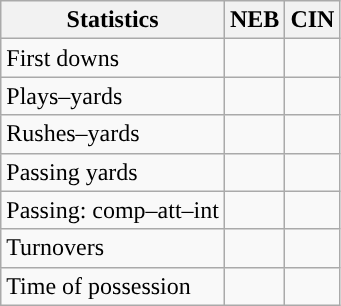<table class="wikitable" style="float:left">
<tr>
<th>Statistics</th>
<th>NEB</th>
<th>CIN</th>
</tr>
<tr>
<td>First downs</td>
<td></td>
<td></td>
</tr>
<tr>
<td>Plays–yards</td>
<td></td>
<td></td>
</tr>
<tr>
<td>Rushes–yards</td>
<td></td>
<td></td>
</tr>
<tr>
<td>Passing yards</td>
<td></td>
<td></td>
</tr>
<tr>
<td>Passing: comp–att–int</td>
<td></td>
<td></td>
</tr>
<tr>
<td>Turnovers</td>
<td></td>
<td></td>
</tr>
<tr>
<td>Time of possession</td>
<td></td>
<td></td>
</tr>
</table>
